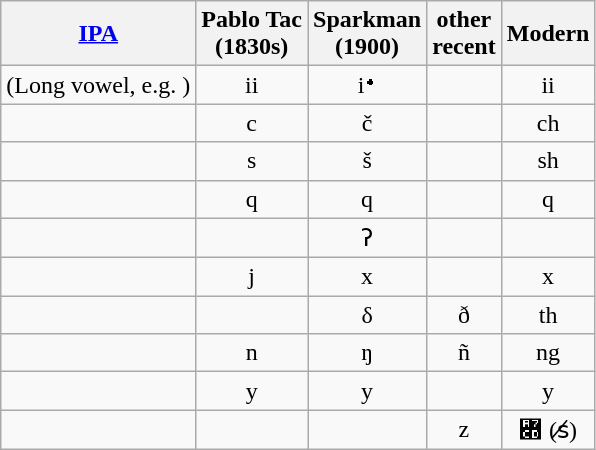<table class="wikitable" style="text-align: center;">
<tr>
<th rowspan="1"><a href='#'>IPA</a></th>
<th rowspan="1">Pablo Tac <br>(1830s)</th>
<th rowspan="1">Sparkman <br>(1900)</th>
<th>other<br>recent</th>
<th rowspan="1">Modern</th>
</tr>
<tr>
<td>(Long vowel, e.g. )</td>
<td>ii</td>
<td>iꞏ</td>
<td></td>
<td>ii</td>
</tr>
<tr>
<td></td>
<td>c</td>
<td>č</td>
<td></td>
<td>ch</td>
</tr>
<tr>
<td></td>
<td>s</td>
<td>š</td>
<td></td>
<td>sh</td>
</tr>
<tr>
<td></td>
<td>q</td>
<td>q</td>
<td></td>
<td>q</td>
</tr>
<tr>
<td></td>
<td></td>
<td>ʔ</td>
<td></td>
<td></td>
</tr>
<tr>
<td></td>
<td>j</td>
<td>x</td>
<td></td>
<td>x</td>
</tr>
<tr>
<td></td>
<td> </td>
<td>δ</td>
<td>ð</td>
<td>th</td>
</tr>
<tr>
<td></td>
<td>n</td>
<td>ŋ</td>
<td>ñ</td>
<td>ng</td>
</tr>
<tr>
<td></td>
<td>y</td>
<td>y</td>
<td></td>
<td>y</td>
</tr>
<tr>
<td></td>
<td></td>
<td></td>
<td>z</td>
<td>ꟍ (s̸)</td>
</tr>
</table>
